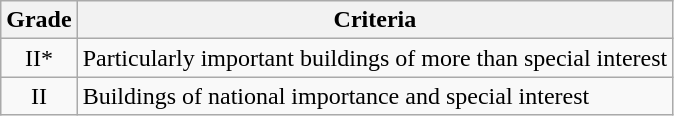<table class="wikitable">
<tr>
<th>Grade</th>
<th>Criteria</th>
</tr>
<tr>
<td align="center" >II*</td>
<td>Particularly important buildings of more than special interest</td>
</tr>
<tr>
<td align="center" >II</td>
<td>Buildings of national importance and special interest</td>
</tr>
</table>
